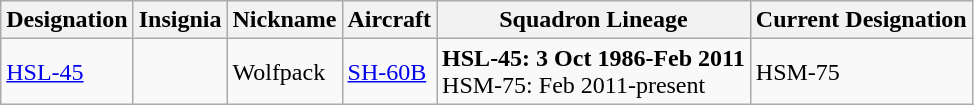<table class="wikitable">
<tr>
<th>Designation</th>
<th>Insignia</th>
<th>Nickname</th>
<th>Aircraft</th>
<th>Squadron Lineage</th>
<th>Current Designation</th>
</tr>
<tr>
<td><a href='#'>HSL-45</a></td>
<td></td>
<td>Wolfpack</td>
<td><a href='#'>SH-60B</a></td>
<td style="white-space: nowrap;"><strong>HSL-45: 3 Oct 1986-Feb 2011</strong><br>HSM-75: Feb 2011-present</td>
<td>HSM-75</td>
</tr>
</table>
